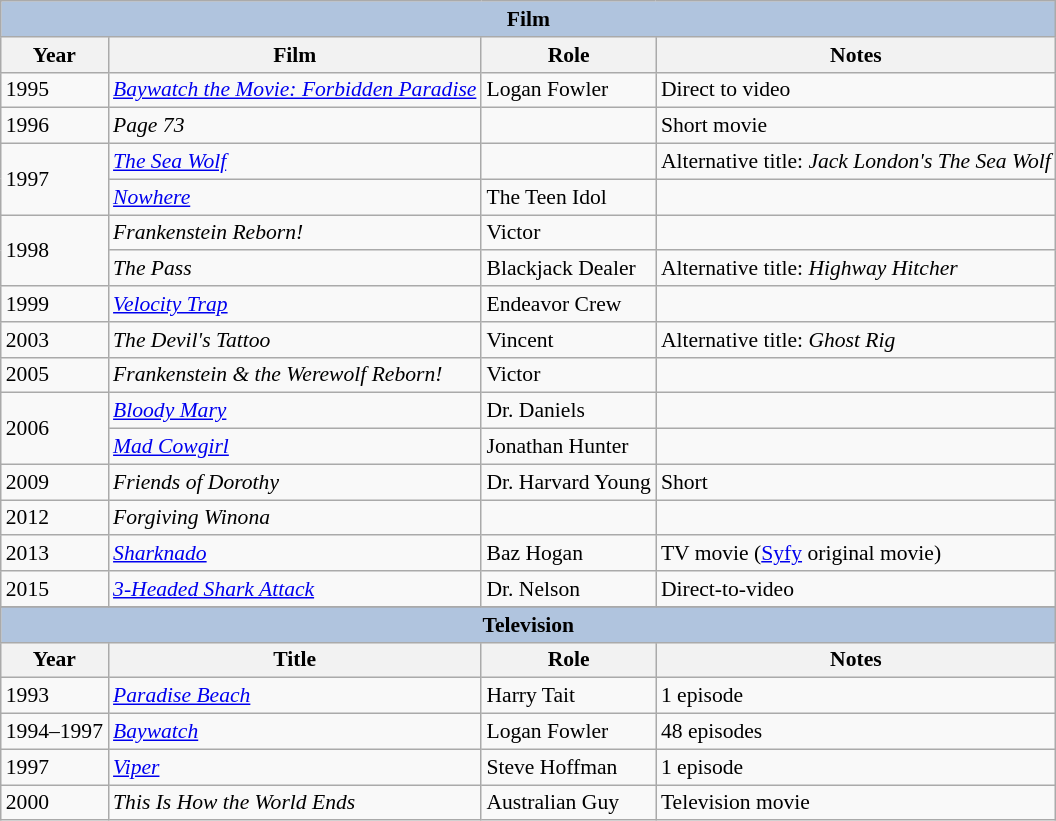<table class="wikitable" style="font-size: 90%;">
<tr>
<th colspan="4" style="background: LightSteelBlue;">Film</th>
</tr>
<tr>
<th>Year</th>
<th>Film</th>
<th>Role</th>
<th>Notes</th>
</tr>
<tr>
<td>1995</td>
<td><em><a href='#'>Baywatch the Movie: Forbidden Paradise</a></em></td>
<td>Logan Fowler</td>
<td>Direct to video</td>
</tr>
<tr>
<td>1996</td>
<td><em>Page 73</em></td>
<td></td>
<td>Short movie</td>
</tr>
<tr>
<td rowspan=2>1997</td>
<td><em><a href='#'>The Sea Wolf</a></em></td>
<td></td>
<td>Alternative title: <em>Jack London's The Sea Wolf</em></td>
</tr>
<tr>
<td><em><a href='#'>Nowhere</a></em></td>
<td>The Teen Idol</td>
<td></td>
</tr>
<tr>
<td rowspan=2>1998</td>
<td><em>Frankenstein Reborn!</em></td>
<td>Victor</td>
<td></td>
</tr>
<tr>
<td><em>The Pass</em></td>
<td>Blackjack Dealer</td>
<td>Alternative title: <em>Highway Hitcher</em></td>
</tr>
<tr>
<td>1999</td>
<td><em><a href='#'>Velocity Trap</a></em></td>
<td>Endeavor Crew</td>
<td></td>
</tr>
<tr>
<td>2003</td>
<td><em>The Devil's Tattoo</em></td>
<td>Vincent</td>
<td>Alternative title: <em>Ghost Rig</em></td>
</tr>
<tr>
<td>2005</td>
<td><em>Frankenstein & the Werewolf Reborn!</em></td>
<td>Victor</td>
<td></td>
</tr>
<tr>
<td rowspan=2>2006</td>
<td><em><a href='#'>Bloody Mary</a></em></td>
<td>Dr. Daniels</td>
<td></td>
</tr>
<tr>
<td><em><a href='#'>Mad Cowgirl</a></em></td>
<td>Jonathan Hunter</td>
<td></td>
</tr>
<tr>
<td>2009</td>
<td><em>Friends of Dorothy</em></td>
<td>Dr. Harvard Young</td>
<td>Short</td>
</tr>
<tr>
<td>2012</td>
<td><em>Forgiving Winona</em></td>
<td></td>
<td></td>
</tr>
<tr>
<td>2013</td>
<td><em><a href='#'>Sharknado</a></em></td>
<td>Baz Hogan</td>
<td>TV movie (<a href='#'>Syfy</a> original movie)</td>
</tr>
<tr>
<td>2015</td>
<td><em><a href='#'>3-Headed Shark Attack</a></em></td>
<td>Dr. Nelson</td>
<td>Direct-to-video</td>
</tr>
<tr>
</tr>
<tr>
<th colspan="4" style="background: LightSteelBlue;">Television</th>
</tr>
<tr>
<th>Year</th>
<th>Title</th>
<th>Role</th>
<th>Notes</th>
</tr>
<tr>
<td>1993</td>
<td><em><a href='#'>Paradise Beach</a></em></td>
<td>Harry Tait</td>
<td>1 episode</td>
</tr>
<tr>
<td>1994–1997</td>
<td><em><a href='#'>Baywatch</a></em></td>
<td>Logan Fowler</td>
<td>48 episodes</td>
</tr>
<tr>
<td>1997</td>
<td><em><a href='#'>Viper</a></em></td>
<td>Steve Hoffman</td>
<td>1 episode</td>
</tr>
<tr>
<td>2000</td>
<td><em>This Is How the World Ends</em></td>
<td>Australian Guy</td>
<td>Television movie</td>
</tr>
</table>
